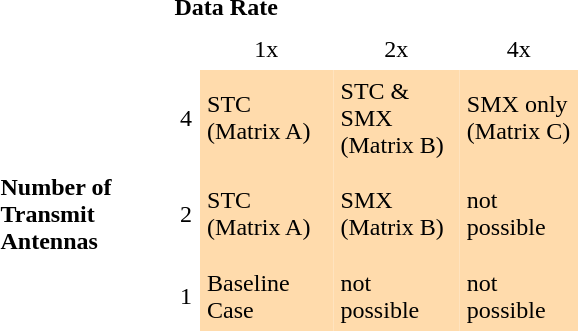<table style="width:400px; height:200px" border="0" cellspacing="0" cellpadding="5px" align="center">
<tr>
<th colspan="4"></th>
</tr>
<tr>
<td colspan="4" align="center"><strong>Data Rate</strong></td>
</tr>
<tr align="center">
<td></td>
<td></td>
<td>1x</td>
<td>2x</td>
<td>4x</td>
</tr>
<tr>
<td></td>
<td>4</td>
<td style="background:#ffdbac">STC <br>(Matrix A)</td>
<td style="background:#ffdbac">STC & SMX <br>(Matrix B)</td>
<td style="background:#ffdbac">SMX only <br>(Matrix C)</td>
<td></td>
</tr>
<tr>
<td><strong>Number of<br> Transmit Antennas</strong></td>
<td>2</td>
<td style="background:#ffdbac">STC <br>(Matrix A)</td>
<td style="background:#ffdbac">SMX <br>(Matrix B)</td>
<td style="background:#ffdbac">not possible</td>
</tr>
<tr>
<td></td>
<td>1</td>
<td style="background:#ffdbac">Baseline Case</td>
<td style="background:#ffdbac">not possible</td>
<td style="background:#ffdbac">not possible</td>
</tr>
</table>
